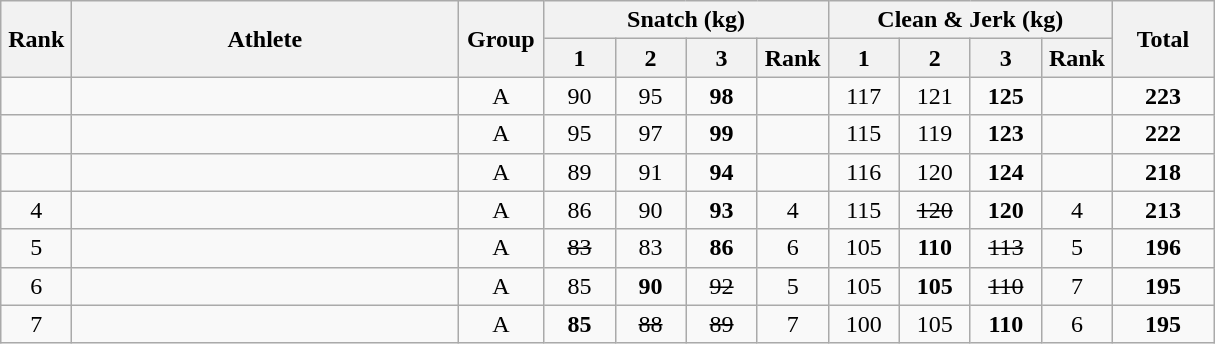<table class = "wikitable" style="text-align:center;">
<tr>
<th rowspan=2 width=40>Rank</th>
<th rowspan=2 width=250>Athlete</th>
<th rowspan=2 width=50>Group</th>
<th colspan=4>Snatch (kg)</th>
<th colspan=4>Clean & Jerk (kg)</th>
<th rowspan=2 width=60>Total</th>
</tr>
<tr>
<th width=40>1</th>
<th width=40>2</th>
<th width=40>3</th>
<th width=40>Rank</th>
<th width=40>1</th>
<th width=40>2</th>
<th width=40>3</th>
<th width=40>Rank</th>
</tr>
<tr>
<td></td>
<td align=left></td>
<td>A</td>
<td>90</td>
<td>95</td>
<td><strong>98</strong></td>
<td></td>
<td>117</td>
<td>121</td>
<td><strong>125</strong></td>
<td></td>
<td><strong>223</strong></td>
</tr>
<tr>
<td></td>
<td align=left></td>
<td>A</td>
<td>95</td>
<td>97</td>
<td><strong>99</strong></td>
<td></td>
<td>115</td>
<td>119</td>
<td><strong>123</strong></td>
<td></td>
<td><strong>222</strong></td>
</tr>
<tr>
<td></td>
<td align=left></td>
<td>A</td>
<td>89</td>
<td>91</td>
<td><strong>94</strong></td>
<td></td>
<td>116</td>
<td>120</td>
<td><strong>124</strong></td>
<td></td>
<td><strong>218</strong></td>
</tr>
<tr>
<td>4</td>
<td align=left></td>
<td>A</td>
<td>86</td>
<td>90</td>
<td><strong>93</strong></td>
<td>4</td>
<td>115</td>
<td><s>120</s></td>
<td><strong>120</strong></td>
<td>4</td>
<td><strong>213</strong></td>
</tr>
<tr>
<td>5</td>
<td align=left></td>
<td>A</td>
<td><s>83</s></td>
<td>83</td>
<td><strong>86</strong></td>
<td>6</td>
<td>105</td>
<td><strong>110</strong></td>
<td><s>113</s></td>
<td>5</td>
<td><strong>196</strong></td>
</tr>
<tr>
<td>6</td>
<td align=left></td>
<td>A</td>
<td>85</td>
<td><strong>90</strong></td>
<td><s>92</s></td>
<td>5</td>
<td>105</td>
<td><strong>105</strong></td>
<td><s>110</s></td>
<td>7</td>
<td><strong>195</strong></td>
</tr>
<tr>
<td>7</td>
<td align=left></td>
<td>A</td>
<td><strong>85</strong></td>
<td><s>88</s></td>
<td><s>89</s></td>
<td>7</td>
<td>100</td>
<td>105</td>
<td><strong>110</strong></td>
<td>6</td>
<td><strong>195</strong></td>
</tr>
</table>
